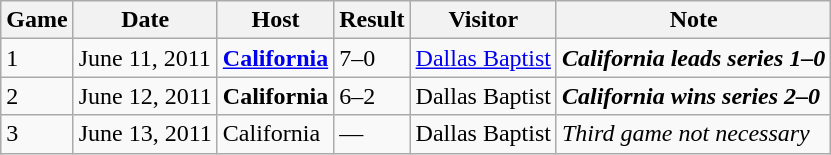<table class="wikitable">
<tr>
<th>Game</th>
<th>Date</th>
<th>Host</th>
<th>Result</th>
<th>Visitor</th>
<th>Note</th>
</tr>
<tr>
<td>1</td>
<td>June 11, 2011</td>
<td><strong><a href='#'>California</a></strong></td>
<td>7–0</td>
<td><a href='#'>Dallas Baptist</a></td>
<td><strong><em>California leads series 1–0</em></strong></td>
</tr>
<tr>
<td>2</td>
<td>June 12, 2011</td>
<td><strong>California</strong></td>
<td>6–2</td>
<td>Dallas Baptist</td>
<td><strong><em>California wins series 2–0</em></strong></td>
</tr>
<tr>
<td>3</td>
<td>June 13, 2011</td>
<td>California</td>
<td>—</td>
<td>Dallas Baptist</td>
<td><em>Third game not necessary</em></td>
</tr>
</table>
